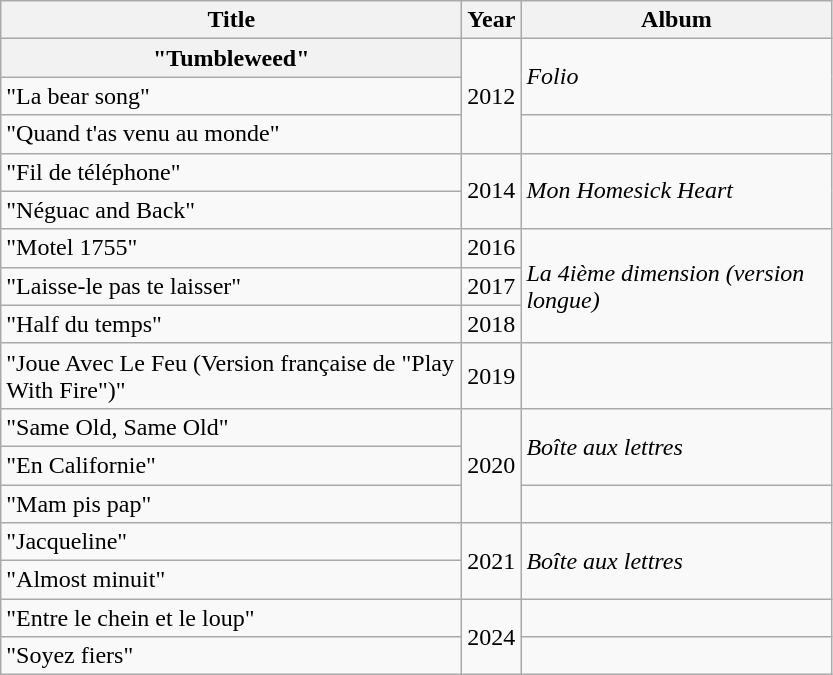<table class="wikitable plainrowheaders">
<tr>
<th style="text-align:center" width="300">Title</th>
<th style="text-align:center" width="20">Year</th>
<th style="text-align:center" width="200">Album</th>
</tr>
<tr>
<th scope="row">"Tumbleweed"</th>
<td rowspan="3">2012</td>
<td rowspan="2"><em>Folio</em></td>
</tr>
<tr>
<td>"La bear song"</td>
</tr>
<tr>
<td>"Quand t'as venu au monde"</td>
<td></td>
</tr>
<tr>
<td>"Fil de téléphone"</td>
<td rowspan="2">2014</td>
<td rowspan="2"><em>Mon Homesick Heart</em></td>
</tr>
<tr>
<td>"Néguac and Back"</td>
</tr>
<tr>
<td>"Motel 1755"</td>
<td>2016</td>
<td rowspan="3"><em>La 4ième dimension (version longue)</em></td>
</tr>
<tr>
<td>"Laisse-le pas te laisser"</td>
<td>2017</td>
</tr>
<tr>
<td>"Half du temps"</td>
<td>2018</td>
</tr>
<tr>
<td>"Joue Avec Le Feu (Version fran​ç​aise de "Play With Fire")"</td>
<td>2019</td>
<td></td>
</tr>
<tr>
<td>"Same Old, Same Old"</td>
<td rowspan="3">2020</td>
<td rowspan="2"><em>Boîte aux lettres</em></td>
</tr>
<tr>
<td>"En Californie"</td>
</tr>
<tr>
<td>"Mam pis pap"</td>
<td></td>
</tr>
<tr>
<td>"Jacqueline"</td>
<td rowspan="2">2021</td>
<td rowspan="2"><em>Boîte aux lettres</em></td>
</tr>
<tr>
<td>"Almost minuit"</td>
</tr>
<tr>
<td>"Entre le chein et le loup"</td>
<td rowspan="2">2024</td>
<td></td>
</tr>
<tr>
<td>"Soyez fiers"</td>
<td></td>
</tr>
</table>
